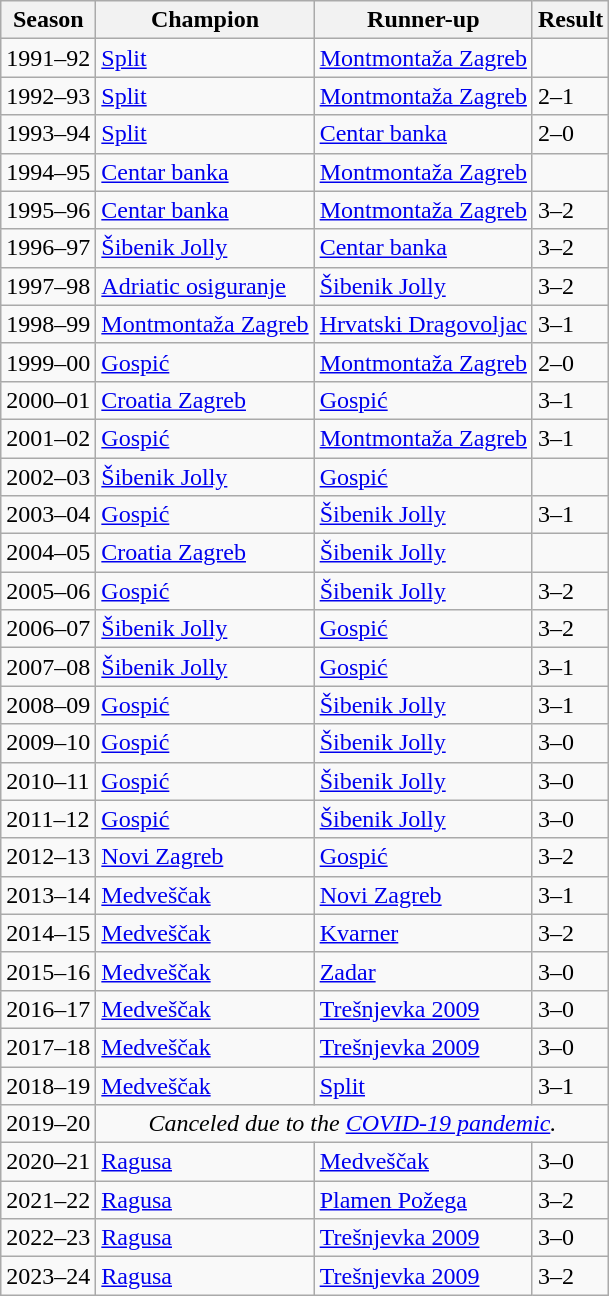<table class="wikitable">
<tr>
<th>Season</th>
<th>Champion</th>
<th>Runner-up</th>
<th>Result</th>
</tr>
<tr>
<td>1991–92</td>
<td><a href='#'>Split</a></td>
<td><a href='#'>Montmontaža Zagreb</a></td>
<td></td>
</tr>
<tr>
<td>1992–93</td>
<td><a href='#'>Split</a></td>
<td><a href='#'>Montmontaža Zagreb</a></td>
<td>2–1</td>
</tr>
<tr>
<td>1993–94</td>
<td><a href='#'>Split</a></td>
<td><a href='#'>Centar banka</a></td>
<td>2–0</td>
</tr>
<tr>
<td>1994–95</td>
<td><a href='#'>Centar banka</a></td>
<td><a href='#'>Montmontaža Zagreb</a></td>
<td></td>
</tr>
<tr>
<td>1995–96</td>
<td><a href='#'>Centar banka</a></td>
<td><a href='#'>Montmontaža Zagreb</a></td>
<td>3–2</td>
</tr>
<tr>
<td>1996–97</td>
<td><a href='#'>Šibenik Jolly</a></td>
<td><a href='#'>Centar banka</a></td>
<td>3–2</td>
</tr>
<tr>
<td>1997–98</td>
<td><a href='#'>Adriatic osiguranje</a></td>
<td><a href='#'>Šibenik Jolly</a></td>
<td>3–2</td>
</tr>
<tr>
<td>1998–99</td>
<td><a href='#'>Montmontaža Zagreb</a></td>
<td><a href='#'>Hrvatski Dragovoljac</a></td>
<td>3–1</td>
</tr>
<tr>
<td>1999–00</td>
<td><a href='#'>Gospić</a></td>
<td><a href='#'>Montmontaža Zagreb</a></td>
<td>2–0</td>
</tr>
<tr>
<td>2000–01</td>
<td><a href='#'>Croatia Zagreb</a></td>
<td><a href='#'>Gospić</a></td>
<td>3–1</td>
</tr>
<tr>
<td>2001–02</td>
<td><a href='#'>Gospić</a></td>
<td><a href='#'>Montmontaža Zagreb</a></td>
<td>3–1</td>
</tr>
<tr>
<td>2002–03</td>
<td><a href='#'>Šibenik Jolly</a></td>
<td><a href='#'>Gospić</a></td>
<td></td>
</tr>
<tr>
<td>2003–04</td>
<td><a href='#'>Gospić</a></td>
<td><a href='#'>Šibenik Jolly</a></td>
<td>3–1</td>
</tr>
<tr>
<td>2004–05</td>
<td><a href='#'>Croatia Zagreb</a></td>
<td><a href='#'>Šibenik Jolly</a></td>
<td></td>
</tr>
<tr>
<td>2005–06</td>
<td><a href='#'>Gospić</a></td>
<td><a href='#'>Šibenik Jolly</a></td>
<td>3–2</td>
</tr>
<tr>
<td>2006–07</td>
<td><a href='#'>Šibenik Jolly</a></td>
<td><a href='#'>Gospić</a></td>
<td>3–2</td>
</tr>
<tr>
<td>2007–08</td>
<td><a href='#'>Šibenik Jolly</a></td>
<td><a href='#'>Gospić</a></td>
<td>3–1</td>
</tr>
<tr>
<td>2008–09</td>
<td><a href='#'>Gospić</a></td>
<td><a href='#'>Šibenik Jolly</a></td>
<td>3–1</td>
</tr>
<tr>
<td>2009–10</td>
<td><a href='#'>Gospić</a></td>
<td><a href='#'>Šibenik Jolly</a></td>
<td>3–0</td>
</tr>
<tr>
<td>2010–11</td>
<td><a href='#'>Gospić</a></td>
<td><a href='#'>Šibenik Jolly</a></td>
<td>3–0</td>
</tr>
<tr>
<td>2011–12</td>
<td><a href='#'>Gospić</a></td>
<td><a href='#'>Šibenik Jolly</a></td>
<td>3–0</td>
</tr>
<tr>
<td>2012–13</td>
<td><a href='#'>Novi Zagreb</a></td>
<td><a href='#'>Gospić</a></td>
<td>3–2</td>
</tr>
<tr>
<td>2013–14</td>
<td><a href='#'>Medveščak</a></td>
<td><a href='#'>Novi Zagreb</a></td>
<td>3–1</td>
</tr>
<tr>
<td>2014–15</td>
<td><a href='#'>Medveščak</a></td>
<td><a href='#'>Kvarner</a></td>
<td>3–2</td>
</tr>
<tr>
<td>2015–16</td>
<td><a href='#'>Medveščak</a></td>
<td><a href='#'>Zadar</a></td>
<td>3–0</td>
</tr>
<tr>
<td>2016–17</td>
<td><a href='#'>Medveščak</a></td>
<td><a href='#'>Trešnjevka 2009</a></td>
<td>3–0</td>
</tr>
<tr>
<td>2017–18</td>
<td><a href='#'>Medveščak</a></td>
<td><a href='#'>Trešnjevka 2009</a></td>
<td>3–0</td>
</tr>
<tr>
<td>2018–19</td>
<td><a href='#'>Medveščak</a></td>
<td><a href='#'>Split</a></td>
<td>3–1</td>
</tr>
<tr>
<td>2019–20</td>
<td colspan=3 align=center><em>Canceled due to the <a href='#'>COVID-19 pandemic</a>.</em></td>
</tr>
<tr>
<td>2020–21</td>
<td><a href='#'>Ragusa</a></td>
<td><a href='#'>Medveščak</a></td>
<td>3–0</td>
</tr>
<tr>
<td>2021–22</td>
<td><a href='#'>Ragusa</a></td>
<td><a href='#'>Plamen Požega</a></td>
<td>3–2</td>
</tr>
<tr>
<td>2022–23</td>
<td><a href='#'>Ragusa</a></td>
<td><a href='#'>Trešnjevka 2009</a></td>
<td>3–0</td>
</tr>
<tr>
<td>2023–24</td>
<td><a href='#'>Ragusa</a></td>
<td><a href='#'>Trešnjevka 2009</a></td>
<td>3–2</td>
</tr>
</table>
